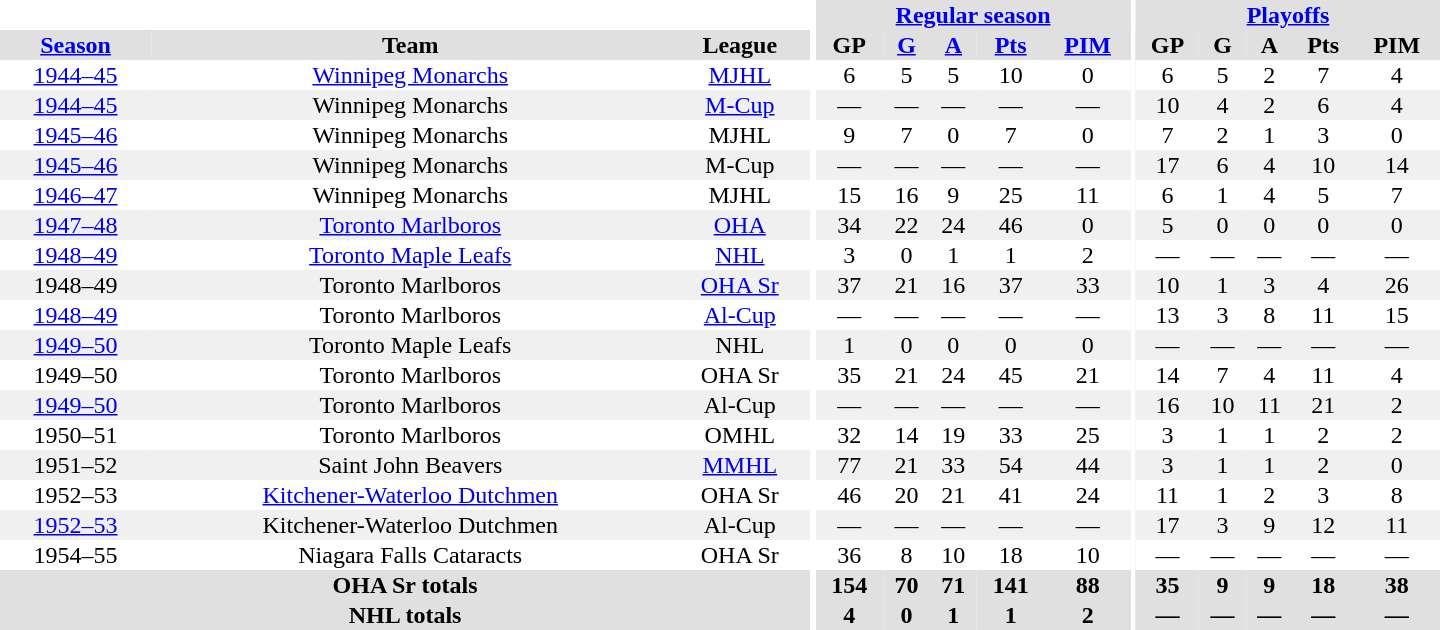<table border="0" cellpadding="1" cellspacing="0" style="text-align:center; width:60em">
<tr bgcolor="#e0e0e0">
<th colspan="3" bgcolor="#ffffff"></th>
<th rowspan="100" bgcolor="#ffffff"></th>
<th colspan="5"><a href='#'>Regular season</a></th>
<th rowspan="100" bgcolor="#ffffff"></th>
<th colspan="5"><a href='#'>Playoffs</a></th>
</tr>
<tr bgcolor="#e0e0e0">
<th><a href='#'>Season</a></th>
<th>Team</th>
<th>League</th>
<th>GP</th>
<th><a href='#'>G</a></th>
<th><a href='#'>A</a></th>
<th><a href='#'>Pts</a></th>
<th><a href='#'>PIM</a></th>
<th>GP</th>
<th>G</th>
<th>A</th>
<th>Pts</th>
<th>PIM</th>
</tr>
<tr>
<td><a href='#'>1944–45</a></td>
<td><a href='#'>Winnipeg Monarchs</a></td>
<td><a href='#'>MJHL</a></td>
<td>6</td>
<td>5</td>
<td>5</td>
<td>10</td>
<td>0</td>
<td>6</td>
<td>5</td>
<td>2</td>
<td>7</td>
<td>4</td>
</tr>
<tr bgcolor="#f0f0f0">
<td><a href='#'>1944–45</a></td>
<td>Winnipeg Monarchs</td>
<td><a href='#'>M-Cup</a></td>
<td>—</td>
<td>—</td>
<td>—</td>
<td>—</td>
<td>—</td>
<td>10</td>
<td>4</td>
<td>2</td>
<td>6</td>
<td>4</td>
</tr>
<tr>
<td><a href='#'>1945–46</a></td>
<td>Winnipeg Monarchs</td>
<td>MJHL</td>
<td>9</td>
<td>7</td>
<td>0</td>
<td>7</td>
<td>0</td>
<td>7</td>
<td>2</td>
<td>1</td>
<td>3</td>
<td>0</td>
</tr>
<tr bgcolor="#f0f0f0">
<td><a href='#'>1945–46</a></td>
<td>Winnipeg Monarchs</td>
<td>M-Cup</td>
<td>—</td>
<td>—</td>
<td>—</td>
<td>—</td>
<td>—</td>
<td>17</td>
<td>6</td>
<td>4</td>
<td>10</td>
<td>14</td>
</tr>
<tr>
<td><a href='#'>1946–47</a></td>
<td>Winnipeg Monarchs</td>
<td>MJHL</td>
<td>15</td>
<td>16</td>
<td>9</td>
<td>25</td>
<td>11</td>
<td>6</td>
<td>1</td>
<td>4</td>
<td>5</td>
<td>7</td>
</tr>
<tr bgcolor="#f0f0f0">
<td><a href='#'>1947–48</a></td>
<td><a href='#'>Toronto Marlboros</a></td>
<td><a href='#'>OHA</a></td>
<td>34</td>
<td>22</td>
<td>24</td>
<td>46</td>
<td>0</td>
<td>5</td>
<td>0</td>
<td>0</td>
<td>0</td>
<td>0</td>
</tr>
<tr>
<td><a href='#'>1948–49</a></td>
<td><a href='#'>Toronto Maple Leafs</a></td>
<td><a href='#'>NHL</a></td>
<td>3</td>
<td>0</td>
<td>1</td>
<td>1</td>
<td>2</td>
<td>—</td>
<td>—</td>
<td>—</td>
<td>—</td>
<td>—</td>
</tr>
<tr bgcolor="#f0f0f0">
<td>1948–49</td>
<td>Toronto Marlboros</td>
<td><a href='#'>OHA Sr</a></td>
<td>37</td>
<td>21</td>
<td>16</td>
<td>37</td>
<td>33</td>
<td>10</td>
<td>1</td>
<td>3</td>
<td>4</td>
<td>26</td>
</tr>
<tr>
<td><a href='#'>1948–49</a></td>
<td>Toronto Marlboros</td>
<td><a href='#'>Al-Cup</a></td>
<td>—</td>
<td>—</td>
<td>—</td>
<td>—</td>
<td>—</td>
<td>13</td>
<td>3</td>
<td>8</td>
<td>11</td>
<td>15</td>
</tr>
<tr bgcolor="#f0f0f0">
<td><a href='#'>1949–50</a></td>
<td>Toronto Maple Leafs</td>
<td>NHL</td>
<td>1</td>
<td>0</td>
<td>0</td>
<td>0</td>
<td>0</td>
<td>—</td>
<td>—</td>
<td>—</td>
<td>—</td>
<td>—</td>
</tr>
<tr>
<td>1949–50</td>
<td>Toronto Marlboros</td>
<td>OHA Sr</td>
<td>35</td>
<td>21</td>
<td>24</td>
<td>45</td>
<td>21</td>
<td>14</td>
<td>7</td>
<td>4</td>
<td>11</td>
<td>4</td>
</tr>
<tr bgcolor="#f0f0f0">
<td><a href='#'>1949–50</a></td>
<td>Toronto Marlboros</td>
<td>Al-Cup</td>
<td>—</td>
<td>—</td>
<td>—</td>
<td>—</td>
<td>—</td>
<td>16</td>
<td>10</td>
<td>11</td>
<td>21</td>
<td>2</td>
</tr>
<tr>
<td>1950–51</td>
<td>Toronto Marlboros</td>
<td>OMHL</td>
<td>32</td>
<td>14</td>
<td>19</td>
<td>33</td>
<td>25</td>
<td>3</td>
<td>1</td>
<td>1</td>
<td>2</td>
<td>2</td>
</tr>
<tr bgcolor="#f0f0f0">
<td>1951–52</td>
<td>Saint John Beavers</td>
<td><a href='#'>MMHL</a></td>
<td>77</td>
<td>21</td>
<td>33</td>
<td>54</td>
<td>44</td>
<td>3</td>
<td>1</td>
<td>1</td>
<td>2</td>
<td>0</td>
</tr>
<tr>
<td>1952–53</td>
<td><a href='#'>Kitchener-Waterloo Dutchmen</a></td>
<td>OHA Sr</td>
<td>46</td>
<td>20</td>
<td>21</td>
<td>41</td>
<td>24</td>
<td>11</td>
<td>1</td>
<td>2</td>
<td>3</td>
<td>8</td>
</tr>
<tr bgcolor="#f0f0f0">
<td><a href='#'>1952–53</a></td>
<td>Kitchener-Waterloo Dutchmen</td>
<td>Al-Cup</td>
<td>—</td>
<td>—</td>
<td>—</td>
<td>—</td>
<td>—</td>
<td>17</td>
<td>3</td>
<td>9</td>
<td>12</td>
<td>11</td>
</tr>
<tr>
<td>1954–55</td>
<td>Niagara Falls Cataracts</td>
<td>OHA Sr</td>
<td>36</td>
<td>8</td>
<td>10</td>
<td>18</td>
<td>10</td>
<td>—</td>
<td>—</td>
<td>—</td>
<td>—</td>
<td>—</td>
</tr>
<tr bgcolor="#e0e0e0">
<th colspan="3">OHA Sr totals</th>
<th>154</th>
<th>70</th>
<th>71</th>
<th>141</th>
<th>88</th>
<th>35</th>
<th>9</th>
<th>9</th>
<th>18</th>
<th>38</th>
</tr>
<tr bgcolor="#e0e0e0">
<th colspan="3">NHL totals</th>
<th>4</th>
<th>0</th>
<th>1</th>
<th>1</th>
<th>2</th>
<th>—</th>
<th>—</th>
<th>—</th>
<th>—</th>
<th>—</th>
</tr>
</table>
